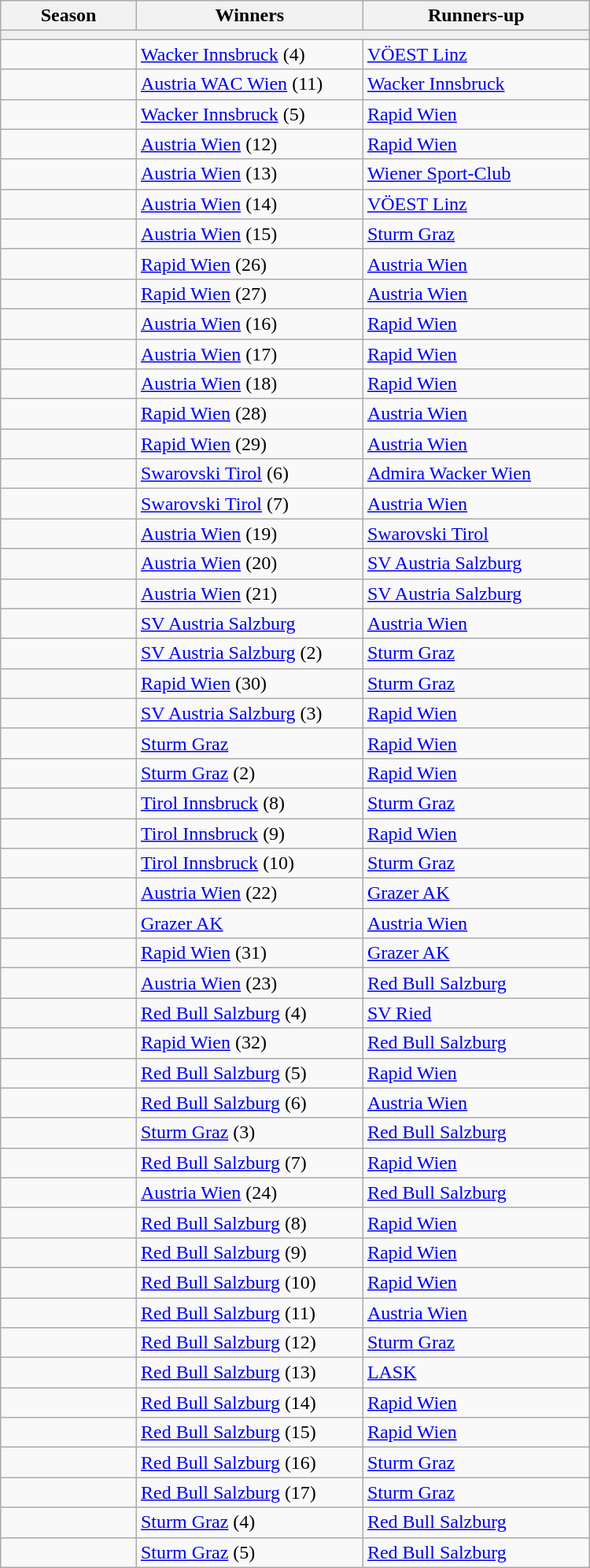<table class="wikitable" width=500px;>
<tr>
<th width=15%>Season</th>
<th width=25%>Winners</th>
<th width=25%>Runners-up</th>
</tr>
<tr>
<td colspan=3 style=background:#efefef></td>
</tr>
<tr>
<td></td>
<td><a href='#'>Wacker Innsbruck</a> (4)</td>
<td><a href='#'>VÖEST Linz</a></td>
</tr>
<tr>
<td></td>
<td><a href='#'>Austria WAC Wien</a> (11)</td>
<td><a href='#'>Wacker Innsbruck</a></td>
</tr>
<tr>
<td></td>
<td><a href='#'>Wacker Innsbruck</a> (5)</td>
<td><a href='#'>Rapid Wien</a></td>
</tr>
<tr>
<td></td>
<td><a href='#'>Austria Wien</a> (12)</td>
<td><a href='#'>Rapid Wien</a></td>
</tr>
<tr>
<td></td>
<td><a href='#'>Austria Wien</a> (13)</td>
<td><a href='#'>Wiener Sport-Club</a></td>
</tr>
<tr>
<td></td>
<td><a href='#'>Austria Wien</a> (14)</td>
<td><a href='#'>VÖEST Linz</a></td>
</tr>
<tr>
<td></td>
<td><a href='#'>Austria Wien</a> (15)</td>
<td><a href='#'>Sturm Graz</a></td>
</tr>
<tr>
<td></td>
<td><a href='#'>Rapid Wien</a> (26)</td>
<td><a href='#'>Austria Wien</a></td>
</tr>
<tr>
<td></td>
<td><a href='#'>Rapid Wien</a> (27)</td>
<td><a href='#'>Austria Wien</a></td>
</tr>
<tr>
<td></td>
<td><a href='#'>Austria Wien</a> (16)</td>
<td><a href='#'>Rapid Wien</a></td>
</tr>
<tr>
<td></td>
<td><a href='#'>Austria Wien</a> (17)</td>
<td><a href='#'>Rapid Wien</a></td>
</tr>
<tr>
<td></td>
<td><a href='#'>Austria Wien</a> (18)</td>
<td><a href='#'>Rapid Wien</a></td>
</tr>
<tr>
<td></td>
<td><a href='#'>Rapid Wien</a> (28)</td>
<td><a href='#'>Austria Wien</a></td>
</tr>
<tr>
<td></td>
<td><a href='#'>Rapid Wien</a> (29)</td>
<td><a href='#'>Austria Wien</a></td>
</tr>
<tr>
<td></td>
<td><a href='#'>Swarovski Tirol</a> (6)</td>
<td><a href='#'>Admira Wacker Wien</a></td>
</tr>
<tr>
<td></td>
<td><a href='#'>Swarovski Tirol</a> (7)</td>
<td><a href='#'>Austria Wien</a></td>
</tr>
<tr>
<td></td>
<td><a href='#'>Austria Wien</a> (19)</td>
<td><a href='#'>Swarovski Tirol</a></td>
</tr>
<tr>
<td></td>
<td><a href='#'>Austria Wien</a> (20)</td>
<td><a href='#'>SV Austria Salzburg</a></td>
</tr>
<tr>
<td></td>
<td><a href='#'>Austria Wien</a> (21)</td>
<td><a href='#'>SV Austria Salzburg</a></td>
</tr>
<tr>
<td></td>
<td><a href='#'>SV Austria Salzburg</a></td>
<td><a href='#'>Austria Wien</a></td>
</tr>
<tr>
<td></td>
<td><a href='#'>SV Austria Salzburg</a> (2)</td>
<td><a href='#'>Sturm Graz</a></td>
</tr>
<tr>
<td></td>
<td><a href='#'>Rapid Wien</a> (30)</td>
<td><a href='#'>Sturm Graz</a></td>
</tr>
<tr>
<td></td>
<td><a href='#'>SV Austria Salzburg</a> (3)</td>
<td><a href='#'>Rapid Wien</a></td>
</tr>
<tr>
<td></td>
<td><a href='#'>Sturm Graz</a></td>
<td><a href='#'>Rapid Wien</a></td>
</tr>
<tr>
<td></td>
<td><a href='#'>Sturm Graz</a> (2)</td>
<td><a href='#'>Rapid Wien</a></td>
</tr>
<tr>
<td></td>
<td><a href='#'>Tirol Innsbruck</a> (8)</td>
<td><a href='#'>Sturm Graz</a></td>
</tr>
<tr>
<td></td>
<td><a href='#'>Tirol Innsbruck</a> (9)</td>
<td><a href='#'>Rapid Wien</a></td>
</tr>
<tr>
<td></td>
<td><a href='#'>Tirol Innsbruck</a> (10)</td>
<td><a href='#'>Sturm Graz</a></td>
</tr>
<tr>
<td></td>
<td><a href='#'>Austria Wien</a> (22)</td>
<td><a href='#'>Grazer AK</a></td>
</tr>
<tr>
<td></td>
<td><a href='#'>Grazer AK</a></td>
<td><a href='#'>Austria Wien</a></td>
</tr>
<tr>
<td></td>
<td><a href='#'>Rapid Wien</a> (31)</td>
<td><a href='#'>Grazer AK</a></td>
</tr>
<tr>
<td></td>
<td><a href='#'>Austria Wien</a> (23)</td>
<td><a href='#'>Red Bull Salzburg</a></td>
</tr>
<tr>
<td></td>
<td><a href='#'>Red Bull Salzburg</a> (4)</td>
<td><a href='#'>SV Ried</a></td>
</tr>
<tr>
<td></td>
<td><a href='#'>Rapid Wien</a> (32)</td>
<td><a href='#'>Red Bull Salzburg</a></td>
</tr>
<tr>
<td></td>
<td><a href='#'>Red Bull Salzburg</a> (5)</td>
<td><a href='#'>Rapid Wien</a></td>
</tr>
<tr>
<td></td>
<td><a href='#'>Red Bull Salzburg</a> (6)</td>
<td><a href='#'>Austria Wien</a></td>
</tr>
<tr>
<td></td>
<td><a href='#'>Sturm Graz</a> (3)</td>
<td><a href='#'>Red Bull Salzburg</a></td>
</tr>
<tr>
<td></td>
<td><a href='#'>Red Bull Salzburg</a> (7)</td>
<td><a href='#'>Rapid Wien</a></td>
</tr>
<tr>
<td></td>
<td><a href='#'>Austria Wien</a> (24)</td>
<td><a href='#'>Red Bull Salzburg</a></td>
</tr>
<tr>
<td></td>
<td><a href='#'>Red Bull Salzburg</a> (8)</td>
<td><a href='#'>Rapid Wien</a></td>
</tr>
<tr>
<td></td>
<td><a href='#'>Red Bull Salzburg</a> (9)</td>
<td><a href='#'>Rapid Wien</a></td>
</tr>
<tr>
<td></td>
<td><a href='#'>Red Bull Salzburg</a> (10)</td>
<td><a href='#'>Rapid Wien</a></td>
</tr>
<tr>
<td></td>
<td><a href='#'>Red Bull Salzburg</a> (11)</td>
<td><a href='#'>Austria Wien</a></td>
</tr>
<tr>
<td></td>
<td><a href='#'>Red Bull Salzburg</a> (12)</td>
<td><a href='#'>Sturm Graz</a></td>
</tr>
<tr>
<td></td>
<td><a href='#'>Red Bull Salzburg</a> (13)</td>
<td><a href='#'>LASK</a></td>
</tr>
<tr>
<td></td>
<td><a href='#'>Red Bull Salzburg</a> (14)</td>
<td><a href='#'>Rapid Wien</a></td>
</tr>
<tr>
<td></td>
<td><a href='#'>Red Bull Salzburg</a> (15)</td>
<td><a href='#'>Rapid Wien</a></td>
</tr>
<tr>
<td></td>
<td><a href='#'>Red Bull Salzburg</a> (16)</td>
<td><a href='#'>Sturm Graz</a></td>
</tr>
<tr>
<td></td>
<td><a href='#'>Red Bull Salzburg</a> (17)</td>
<td><a href='#'>Sturm Graz</a></td>
</tr>
<tr>
<td></td>
<td><a href='#'>Sturm Graz</a> (4)</td>
<td><a href='#'>Red Bull Salzburg</a></td>
</tr>
<tr>
<td></td>
<td><a href='#'>Sturm Graz</a> (5)</td>
<td><a href='#'>Red Bull Salzburg</a></td>
</tr>
</table>
